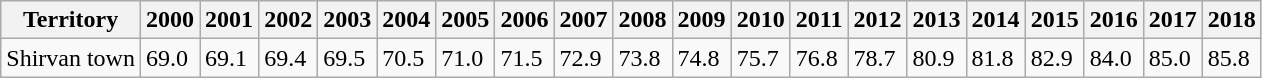<table class="wikitable">
<tr>
<th>Territory</th>
<th>2000</th>
<th>2001</th>
<th>2002</th>
<th>2003</th>
<th>2004</th>
<th>2005</th>
<th>2006</th>
<th>2007</th>
<th>2008</th>
<th>2009</th>
<th>2010</th>
<th>2011</th>
<th>2012</th>
<th>2013</th>
<th>2014</th>
<th>2015</th>
<th>2016</th>
<th>2017</th>
<th>2018</th>
</tr>
<tr>
<td>Shirvan town</td>
<td>69.0</td>
<td>69.1</td>
<td>69.4</td>
<td>69.5</td>
<td>70.5</td>
<td>71.0</td>
<td>71.5</td>
<td>72.9</td>
<td>73.8</td>
<td>74.8</td>
<td>75.7</td>
<td>76.8</td>
<td>78.7</td>
<td>80.9</td>
<td>81.8</td>
<td>82.9</td>
<td>84.0</td>
<td>85.0</td>
<td>85.8</td>
</tr>
</table>
